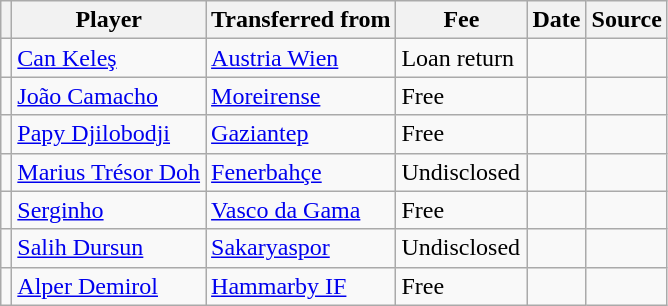<table class="wikitable plainrowheaders sortable">
<tr>
<th></th>
<th scope="col">Player</th>
<th>Transferred from</th>
<th style="width: 80px;">Fee</th>
<th scope="col">Date</th>
<th scope="col">Source</th>
</tr>
<tr>
<td align="center"></td>
<td> <a href='#'>Can Keleş</a></td>
<td> <a href='#'>Austria Wien</a></td>
<td>Loan return</td>
<td></td>
<td></td>
</tr>
<tr>
<td align="center"></td>
<td> <a href='#'>João Camacho</a></td>
<td> <a href='#'>Moreirense</a></td>
<td>Free</td>
<td></td>
<td></td>
</tr>
<tr>
<td align="center"></td>
<td> <a href='#'>Papy Djilobodji</a></td>
<td> <a href='#'>Gaziantep</a></td>
<td>Free</td>
<td></td>
<td></td>
</tr>
<tr>
<td align="center"></td>
<td> <a href='#'>Marius Trésor Doh</a></td>
<td> <a href='#'>Fenerbahçe</a></td>
<td>Undisclosed</td>
<td></td>
<td></td>
</tr>
<tr>
<td align="center"></td>
<td> <a href='#'>Serginho</a></td>
<td> <a href='#'>Vasco da Gama</a></td>
<td>Free</td>
<td></td>
<td></td>
</tr>
<tr>
<td align="center"></td>
<td> <a href='#'>Salih Dursun</a></td>
<td> <a href='#'>Sakaryaspor</a></td>
<td>Undisclosed</td>
<td></td>
<td></td>
</tr>
<tr>
<td align="center"></td>
<td> <a href='#'>Alper Demirol</a></td>
<td> <a href='#'>Hammarby IF</a></td>
<td>Free</td>
<td></td>
<td></td>
</tr>
</table>
